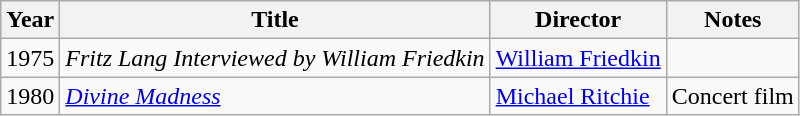<table class="wikitable">
<tr>
<th>Year</th>
<th>Title</th>
<th>Director</th>
<th>Notes</th>
</tr>
<tr>
<td>1975</td>
<td><em>Fritz Lang Interviewed by William Friedkin</em></td>
<td><a href='#'>William Friedkin</a></td>
<td></td>
</tr>
<tr>
<td>1980</td>
<td><em><a href='#'>Divine Madness</a></em></td>
<td><a href='#'>Michael Ritchie</a></td>
<td>Concert film</td>
</tr>
</table>
